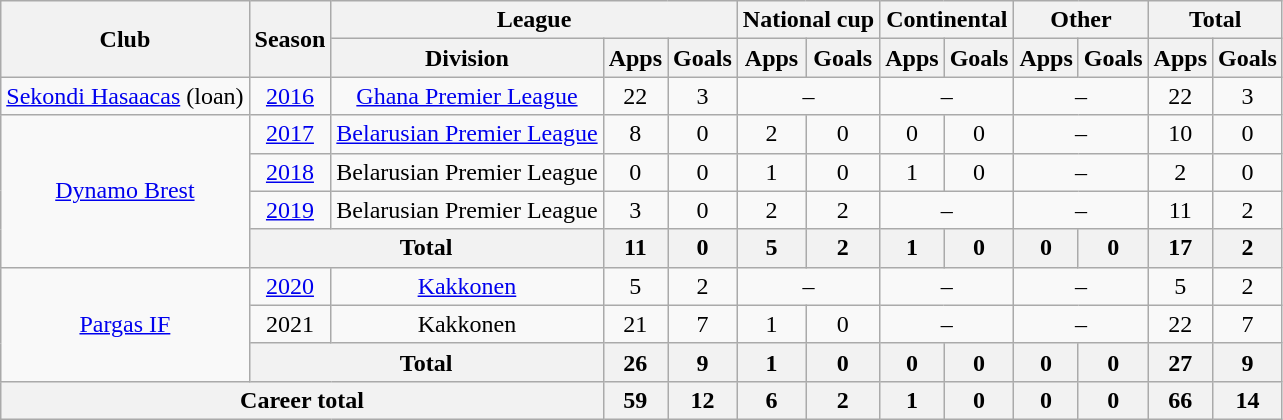<table class="wikitable" style="text-align:center">
<tr>
<th rowspan="2">Club</th>
<th rowspan="2">Season</th>
<th colspan="3">League</th>
<th colspan="2">National cup</th>
<th colspan="2">Continental</th>
<th colspan="2">Other</th>
<th colspan="2">Total</th>
</tr>
<tr>
<th>Division</th>
<th>Apps</th>
<th>Goals</th>
<th>Apps</th>
<th>Goals</th>
<th>Apps</th>
<th>Goals</th>
<th>Apps</th>
<th>Goals</th>
<th>Apps</th>
<th>Goals</th>
</tr>
<tr>
<td><a href='#'>Sekondi Hasaacas</a> (loan)</td>
<td><a href='#'>2016</a></td>
<td><a href='#'>Ghana Premier League</a></td>
<td>22</td>
<td>3</td>
<td colspan=2>–</td>
<td colspan=2>–</td>
<td colspan=2>–</td>
<td>22</td>
<td>3</td>
</tr>
<tr>
<td rowspan=4><a href='#'>Dynamo Brest</a></td>
<td><a href='#'>2017</a></td>
<td><a href='#'>Belarusian Premier League</a></td>
<td>8</td>
<td>0</td>
<td>2</td>
<td>0</td>
<td>0</td>
<td>0</td>
<td colspan=2>–</td>
<td>10</td>
<td>0</td>
</tr>
<tr>
<td><a href='#'>2018</a></td>
<td>Belarusian Premier League</td>
<td>0</td>
<td>0</td>
<td>1</td>
<td>0</td>
<td>1</td>
<td>0</td>
<td colspan=2>–</td>
<td>2</td>
<td>0</td>
</tr>
<tr>
<td><a href='#'>2019</a></td>
<td>Belarusian Premier League</td>
<td>3</td>
<td>0</td>
<td>2</td>
<td>2</td>
<td colspan=2>–</td>
<td colspan=2>–</td>
<td>11</td>
<td>2</td>
</tr>
<tr>
<th colspan=2>Total</th>
<th>11</th>
<th>0</th>
<th>5</th>
<th>2</th>
<th>1</th>
<th>0</th>
<th>0</th>
<th>0</th>
<th>17</th>
<th>2</th>
</tr>
<tr>
<td rowspan=3><a href='#'>Pargas IF</a></td>
<td><a href='#'>2020</a></td>
<td><a href='#'>Kakkonen</a></td>
<td>5</td>
<td>2</td>
<td colspan=2>–</td>
<td colspan=2>–</td>
<td colspan=2>–</td>
<td>5</td>
<td>2</td>
</tr>
<tr>
<td>2021</td>
<td>Kakkonen</td>
<td>21</td>
<td>7</td>
<td>1</td>
<td>0</td>
<td colspan=2>–</td>
<td colspan=2>–</td>
<td>22</td>
<td>7</td>
</tr>
<tr>
<th colspan=2>Total</th>
<th>26</th>
<th>9</th>
<th>1</th>
<th>0</th>
<th>0</th>
<th>0</th>
<th>0</th>
<th>0</th>
<th>27</th>
<th>9</th>
</tr>
<tr>
<th colspan="3">Career total</th>
<th>59</th>
<th>12</th>
<th>6</th>
<th>2</th>
<th>1</th>
<th>0</th>
<th>0</th>
<th>0</th>
<th>66</th>
<th>14</th>
</tr>
</table>
